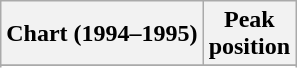<table class="wikitable sortable">
<tr>
<th>Chart (1994–1995)</th>
<th>Peak<br>position</th>
</tr>
<tr>
</tr>
<tr>
</tr>
<tr>
</tr>
<tr>
</tr>
</table>
